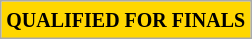<table class="wikitable">
<tr>
<td style="background:gold;"><small><strong>QUALIFIED FOR FINALS</strong></small></td>
</tr>
</table>
